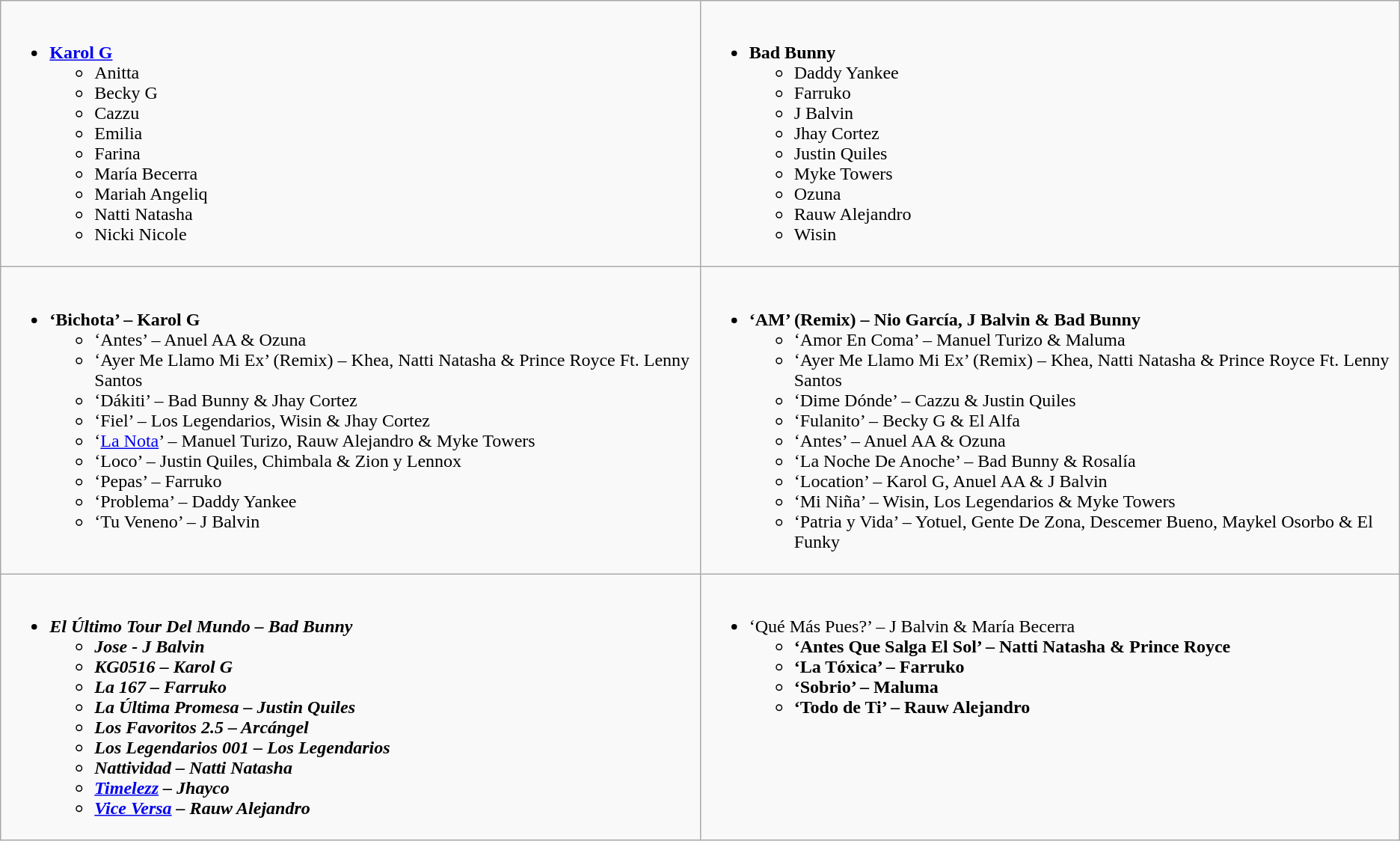<table class="wikitable">
<tr>
<td valign="top"><br><ul><li><strong><a href='#'>Karol G</a></strong><ul><li>Anitta</li><li>Becky G</li><li>Cazzu</li><li>Emilia</li><li>Farina</li><li>María Becerra</li><li>Mariah Angeliq</li><li>Natti Natasha</li><li>Nicki Nicole</li></ul></li></ul></td>
<td valign="top"><br><ul><li><strong>Bad Bunny</strong><ul><li>Daddy Yankee</li><li>Farruko</li><li>J Balvin</li><li>Jhay Cortez</li><li>Justin Quiles</li><li>Myke Towers</li><li>Ozuna</li><li>Rauw Alejandro</li><li>Wisin</li></ul></li></ul></td>
</tr>
<tr>
<td valign="top"><br><ul><li><strong>‘Bichota’ – Karol G</strong><ul><li>‘Antes’ – Anuel AA & Ozuna</li><li>‘Ayer Me Llamo Mi Ex’ (Remix) – Khea, Natti Natasha & Prince Royce Ft. Lenny Santos</li><li>‘Dákiti’ – Bad Bunny & Jhay Cortez</li><li>‘Fiel’ – Los Legendarios, Wisin & Jhay Cortez</li><li>‘<a href='#'>La Nota</a>’ – Manuel Turizo, Rauw Alejandro & Myke Towers</li><li>‘Loco’ – Justin Quiles, Chimbala & Zion y Lennox</li><li>‘Pepas’ – Farruko</li><li>‘Problema’ – Daddy Yankee</li><li>‘Tu Veneno’ – J Balvin</li></ul></li></ul></td>
<td valign="top"><br><ul><li><strong>‘AM’ (Remix) – Nio García, J Balvin & Bad Bunny</strong><ul><li>‘Amor En Coma’ – Manuel Turizo & Maluma</li><li>‘Ayer Me Llamo Mi Ex’ (Remix) – Khea, Natti Natasha & Prince Royce Ft. Lenny Santos</li><li>‘Dime Dónde’ – Cazzu & Justin Quiles</li><li>‘Fulanito’ – Becky G & El Alfa</li><li>‘Antes’ – Anuel AA & Ozuna</li><li>‘La Noche De Anoche’ – Bad Bunny & Rosalía</li><li>‘Location’ – Karol G, Anuel AA & J Balvin</li><li>‘Mi Niña’ – Wisin, Los Legendarios & Myke Towers</li><li>‘Patria y Vida’ – Yotuel, Gente De Zona, Descemer Bueno, Maykel Osorbo & El Funky</li></ul></li></ul></td>
</tr>
<tr>
<td valign="top"><br><ul><li><strong><em>El Último Tour Del Mundo<em> – Bad Bunny<strong><ul><li></em>Jose<em> - J Balvin</li><li></em>KG0516<em> – Karol G</li><li></em>La 167<em> – Farruko</li><li></em>La Última Promesa<em> – Justin Quiles</li><li></em>Los Favoritos 2.5<em> – Arcángel</li><li></em>Los Legendarios 001<em> – Los Legendarios</li><li></em>Nattividad<em> – Natti Natasha</li><li></em><a href='#'>Timelezz</a><em> – Jhayco</li><li></em><a href='#'>Vice Versa</a><em> – Rauw Alejandro</li></ul></li></ul></td>
<td valign="top"><br><ul><li></strong>‘Qué Más Pues?’ – J Balvin & María Becerra<strong><ul><li>‘Antes Que Salga El Sol’ – Natti Natasha & Prince Royce</li><li>‘La Tóxica’ – Farruko</li><li>‘Sobrio’ – Maluma</li><li>‘Todo de Ti’ – Rauw Alejandro</li></ul></li></ul></td>
</tr>
</table>
